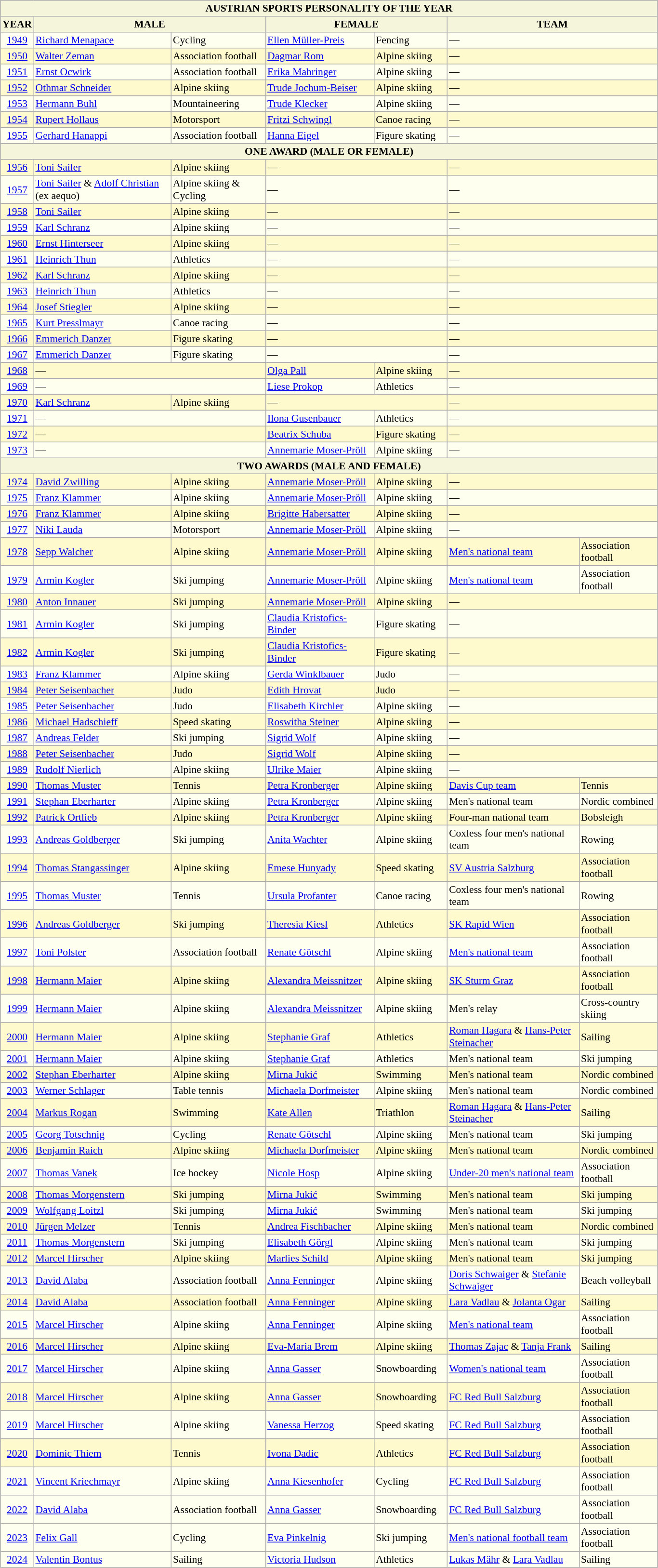<table border=1 align=center width=72% cellpadding=2 cellspacing=2 style="background: ivory; font-size: 90%; border: 1px #aaaaaa solid; border-collapse: collapse; clear:center">
<tr style="background:beige">
<th colspan="7">AUSTRIAN SPORTS PERSONALITY OF THE YEAR</th>
</tr>
<tr style="background:beige">
<th>YEAR</th>
<th style="width: 20em" colspan="2">MALE</th>
<th style="width: 20em" colspan="2">FEMALE</th>
<th style="width: 20em" colspan="2">TEAM</th>
</tr>
<tr>
<td align="center"><a href='#'>1949</a></td>
<td><a href='#'>Richard Menapace</a></td>
<td>Cycling</td>
<td><a href='#'>Ellen Müller-Preis</a></td>
<td>Fencing</td>
<td colspan="2">—</td>
</tr>
<tr style="background:lemonchiffon" colspan="2">
<td align="center"><a href='#'>1950</a></td>
<td><a href='#'>Walter Zeman</a></td>
<td>Association football</td>
<td><a href='#'>Dagmar Rom</a></td>
<td>Alpine skiing</td>
<td colspan="2">—</td>
</tr>
<tr colspan=2">
<td align="center"><a href='#'>1951</a></td>
<td><a href='#'>Ernst Ocwirk</a></td>
<td>Association football</td>
<td><a href='#'>Erika Mahringer</a></td>
<td>Alpine skiing</td>
<td colspan="2">—</td>
</tr>
<tr style="background:lemonchiffon" colspan="2">
<td align="center"><a href='#'>1952</a></td>
<td><a href='#'>Othmar Schneider</a></td>
<td>Alpine skiing</td>
<td><a href='#'>Trude Jochum-Beiser</a></td>
<td>Alpine skiing</td>
<td colspan="2">—</td>
</tr>
<tr colspan="2">
<td align="center"><a href='#'>1953</a></td>
<td><a href='#'>Hermann Buhl</a></td>
<td>Mountaineering</td>
<td><a href='#'>Trude Klecker</a></td>
<td>Alpine skiing</td>
<td colspan="2">—</td>
</tr>
<tr style="background:lemonchiffon" colspan="2">
<td align="center"><a href='#'>1954</a></td>
<td><a href='#'>Rupert Hollaus</a></td>
<td>Motorsport</td>
<td><a href='#'>Fritzi Schwingl</a></td>
<td>Canoe racing</td>
<td colspan="2">—</td>
</tr>
<tr colspan="2">
<td align="center"><a href='#'>1955</a></td>
<td><a href='#'>Gerhard Hanappi</a></td>
<td>Association football</td>
<td><a href='#'>Hanna Eigel</a></td>
<td>Figure skating</td>
<td colspan="2">—</td>
</tr>
<tr style="background:beige" colspan="2">
<th colspan="7">ONE AWARD (MALE OR FEMALE)</th>
</tr>
<tr style="background:lemonchiffon">
<td align="center"><a href='#'>1956</a></td>
<td><a href='#'>Toni Sailer</a></td>
<td>Alpine skiing</td>
<td colspan="2">—</td>
<td colspan="2">—</td>
</tr>
<tr>
<td align="center"><a href='#'>1957</a></td>
<td><a href='#'>Toni Sailer</a> & <a href='#'>Adolf Christian</a> (ex aequo)</td>
<td>Alpine skiing & Cycling</td>
<td colspan="2">—</td>
<td colspan="2">—</td>
</tr>
<tr style="background:lemonchiffon">
<td align="center"><a href='#'>1958</a></td>
<td><a href='#'>Toni Sailer</a></td>
<td>Alpine skiing</td>
<td colspan="2">—</td>
<td colspan="2">—</td>
</tr>
<tr>
<td align="center"><a href='#'>1959</a></td>
<td><a href='#'>Karl Schranz</a></td>
<td>Alpine skiing</td>
<td colspan="2">—</td>
<td colspan="2">—</td>
</tr>
<tr style="background:lemonchiffon">
<td align="center"><a href='#'>1960</a></td>
<td><a href='#'>Ernst Hinterseer</a></td>
<td>Alpine skiing</td>
<td colspan="2">—</td>
<td colspan="2">—</td>
</tr>
<tr>
<td align="center"><a href='#'>1961</a></td>
<td><a href='#'>Heinrich Thun</a></td>
<td>Athletics</td>
<td colspan="2">—</td>
<td colspan="2">—</td>
</tr>
<tr style="background:lemonchiffon">
<td align="center"><a href='#'>1962</a></td>
<td><a href='#'>Karl Schranz</a></td>
<td>Alpine skiing</td>
<td colspan="2">—</td>
<td colspan="2">—</td>
</tr>
<tr>
<td align="center"><a href='#'>1963</a></td>
<td><a href='#'>Heinrich Thun</a></td>
<td>Athletics</td>
<td colspan="2">—</td>
<td colspan="2">—</td>
</tr>
<tr style="background:lemonchiffon">
<td align="center"><a href='#'>1964</a></td>
<td><a href='#'>Josef Stiegler</a></td>
<td>Alpine skiing</td>
<td colspan="2">—</td>
<td colspan="2">—</td>
</tr>
<tr>
<td align="center"><a href='#'>1965</a></td>
<td><a href='#'>Kurt Presslmayr</a></td>
<td>Canoe racing</td>
<td colspan="2">—</td>
<td colspan="2">—</td>
</tr>
<tr style="background:lemonchiffon">
<td align="center"><a href='#'>1966</a></td>
<td><a href='#'>Emmerich Danzer</a></td>
<td>Figure skating</td>
<td colspan="2">—</td>
<td colspan="2">—</td>
</tr>
<tr>
<td align="center"><a href='#'>1967</a></td>
<td><a href='#'>Emmerich Danzer</a></td>
<td>Figure skating</td>
<td colspan="2">—</td>
<td colspan="2">—</td>
</tr>
<tr style="background:lemonchiffon">
<td align="center"><a href='#'>1968</a></td>
<td colspan="2">—</td>
<td><a href='#'>Olga Pall</a></td>
<td>Alpine skiing</td>
<td colspan="2">—</td>
</tr>
<tr>
<td align="center"><a href='#'>1969</a></td>
<td colspan="2">—</td>
<td><a href='#'>Liese Prokop</a></td>
<td>Athletics</td>
<td colspan="2">—</td>
</tr>
<tr style="background:lemonchiffon">
<td align="center"><a href='#'>1970</a></td>
<td><a href='#'>Karl Schranz</a></td>
<td>Alpine skiing</td>
<td colspan="2">—</td>
<td colspan="2">—</td>
</tr>
<tr>
<td align="center"><a href='#'>1971</a></td>
<td colspan="2">—</td>
<td><a href='#'>Ilona Gusenbauer</a></td>
<td>Athletics</td>
<td colspan="2">—</td>
</tr>
<tr style="background:lemonchiffon">
<td align="center"><a href='#'>1972</a></td>
<td colspan="2">—</td>
<td><a href='#'>Beatrix Schuba</a></td>
<td>Figure skating</td>
<td colspan="2">—</td>
</tr>
<tr>
<td align="center"><a href='#'>1973</a></td>
<td colspan="2">—</td>
<td><a href='#'>Annemarie Moser-Pröll</a></td>
<td>Alpine skiing</td>
<td colspan="2">—</td>
</tr>
<tr style="background:beige">
<th colspan="7">TWO AWARDS (MALE AND FEMALE)</th>
</tr>
<tr style="background:lemonchiffon">
<td align="center"><a href='#'>1974</a></td>
<td><a href='#'>David Zwilling</a></td>
<td>Alpine skiing</td>
<td><a href='#'>Annemarie Moser-Pröll</a></td>
<td>Alpine skiing</td>
<td colspan="2">—</td>
</tr>
<tr>
<td align="center"><a href='#'>1975</a></td>
<td><a href='#'>Franz Klammer</a></td>
<td>Alpine skiing</td>
<td><a href='#'>Annemarie Moser-Pröll</a></td>
<td>Alpine skiing</td>
<td colspan="2">—</td>
</tr>
<tr style="background:lemonchiffon">
<td align="center"><a href='#'>1976</a></td>
<td><a href='#'>Franz Klammer</a></td>
<td>Alpine skiing</td>
<td><a href='#'>Brigitte Habersatter</a></td>
<td>Alpine skiing</td>
<td colspan="2">—</td>
</tr>
<tr>
<td align="center"><a href='#'>1977</a></td>
<td><a href='#'>Niki Lauda</a></td>
<td>Motorsport</td>
<td><a href='#'>Annemarie Moser-Pröll</a></td>
<td>Alpine skiing</td>
<td colspan="2">—</td>
</tr>
<tr style="background:lemonchiffon">
<td align="center"><a href='#'>1978</a></td>
<td><a href='#'>Sepp Walcher</a></td>
<td>Alpine skiing</td>
<td><a href='#'>Annemarie Moser-Pröll</a></td>
<td>Alpine skiing</td>
<td><a href='#'>Men's national team</a></td>
<td>Association football</td>
</tr>
<tr>
<td align="center"><a href='#'>1979</a></td>
<td><a href='#'>Armin Kogler</a></td>
<td>Ski jumping</td>
<td><a href='#'>Annemarie Moser-Pröll</a></td>
<td>Alpine skiing</td>
<td><a href='#'>Men's national team</a></td>
<td>Association football</td>
</tr>
<tr style="background:lemonchiffon">
<td align="center"><a href='#'>1980</a></td>
<td><a href='#'>Anton Innauer</a></td>
<td>Ski jumping</td>
<td><a href='#'>Annemarie Moser-Pröll</a></td>
<td>Alpine skiing</td>
<td colspan="2">—</td>
</tr>
<tr>
<td align="center"><a href='#'>1981</a></td>
<td><a href='#'>Armin Kogler</a></td>
<td>Ski jumping</td>
<td><a href='#'>Claudia Kristofics-Binder</a></td>
<td>Figure skating</td>
<td colspan="2">—</td>
</tr>
<tr style="background:lemonchiffon">
<td align="center"><a href='#'>1982</a></td>
<td><a href='#'>Armin Kogler</a></td>
<td>Ski jumping</td>
<td><a href='#'>Claudia Kristofics-Binder</a></td>
<td>Figure skating</td>
<td colspan="2">—</td>
</tr>
<tr>
<td align="center"><a href='#'>1983</a></td>
<td><a href='#'>Franz Klammer</a></td>
<td>Alpine skiing</td>
<td><a href='#'>Gerda Winklbauer</a></td>
<td>Judo</td>
<td colspan="2">—</td>
</tr>
<tr style="background:lemonchiffon">
<td align="center"><a href='#'>1984</a></td>
<td><a href='#'>Peter Seisenbacher</a></td>
<td>Judo</td>
<td><a href='#'>Edith Hrovat</a></td>
<td>Judo</td>
<td colspan="2">—</td>
</tr>
<tr>
<td align="center"><a href='#'>1985</a></td>
<td><a href='#'>Peter Seisenbacher</a></td>
<td>Judo</td>
<td><a href='#'>Elisabeth Kirchler</a></td>
<td>Alpine skiing</td>
<td colspan="2">—</td>
</tr>
<tr style="background:lemonchiffon">
<td align="center"><a href='#'>1986</a></td>
<td><a href='#'>Michael Hadschieff</a></td>
<td>Speed skating</td>
<td><a href='#'>Roswitha Steiner</a></td>
<td>Alpine skiing</td>
<td colspan="2">—</td>
</tr>
<tr>
<td align="center"><a href='#'>1987</a></td>
<td><a href='#'>Andreas Felder</a></td>
<td>Ski jumping</td>
<td><a href='#'>Sigrid Wolf</a></td>
<td>Alpine skiing</td>
<td colspan="2">—</td>
</tr>
<tr style="background:lemonchiffon">
<td align="center"><a href='#'>1988</a></td>
<td><a href='#'>Peter Seisenbacher</a></td>
<td>Judo</td>
<td><a href='#'>Sigrid Wolf</a></td>
<td>Alpine skiing</td>
<td colspan="2">—</td>
</tr>
<tr>
<td align="center"><a href='#'>1989</a></td>
<td><a href='#'>Rudolf Nierlich</a></td>
<td>Alpine skiing</td>
<td><a href='#'>Ulrike Maier</a></td>
<td>Alpine skiing</td>
<td colspan="2">—</td>
</tr>
<tr style="background:lemonchiffon">
<td align="center"><a href='#'>1990</a></td>
<td><a href='#'>Thomas Muster</a></td>
<td>Tennis</td>
<td><a href='#'>Petra Kronberger</a></td>
<td>Alpine skiing</td>
<td><a href='#'>Davis Cup team</a></td>
<td>Tennis</td>
</tr>
<tr>
<td align="center"><a href='#'>1991</a></td>
<td><a href='#'>Stephan Eberharter</a></td>
<td>Alpine skiing</td>
<td><a href='#'>Petra Kronberger</a></td>
<td>Alpine skiing</td>
<td>Men's national team</td>
<td>Nordic combined</td>
</tr>
<tr style="background:lemonchiffon">
<td align="center"><a href='#'>1992</a></td>
<td><a href='#'>Patrick Ortlieb</a></td>
<td>Alpine skiing</td>
<td><a href='#'>Petra Kronberger</a></td>
<td>Alpine skiing</td>
<td>Four-man national team</td>
<td>Bobsleigh</td>
</tr>
<tr>
<td align="center"><a href='#'>1993</a></td>
<td><a href='#'>Andreas Goldberger</a></td>
<td>Ski jumping</td>
<td><a href='#'>Anita Wachter</a></td>
<td>Alpine skiing</td>
<td>Coxless four men's national team</td>
<td>Rowing</td>
</tr>
<tr style="background:lemonchiffon">
<td align="center"><a href='#'>1994</a></td>
<td><a href='#'>Thomas Stangassinger</a></td>
<td>Alpine skiing</td>
<td><a href='#'>Emese Hunyady</a></td>
<td>Speed skating</td>
<td><a href='#'>SV Austria Salzburg</a></td>
<td>Association football</td>
</tr>
<tr>
<td align="center"><a href='#'>1995</a></td>
<td><a href='#'>Thomas Muster</a></td>
<td>Tennis</td>
<td><a href='#'>Ursula Profanter</a></td>
<td>Canoe racing</td>
<td>Coxless four men's national team</td>
<td>Rowing</td>
</tr>
<tr style="background:lemonchiffon">
<td align="center"><a href='#'>1996</a></td>
<td><a href='#'>Andreas Goldberger</a></td>
<td>Ski jumping</td>
<td><a href='#'>Theresia Kiesl</a></td>
<td>Athletics</td>
<td><a href='#'>SK Rapid Wien</a></td>
<td>Association football</td>
</tr>
<tr>
<td align="center"><a href='#'>1997</a></td>
<td><a href='#'>Toni Polster</a></td>
<td>Association football</td>
<td><a href='#'>Renate Götschl</a></td>
<td>Alpine skiing</td>
<td><a href='#'>Men's national team</a></td>
<td>Association football</td>
</tr>
<tr style="background:lemonchiffon">
<td align="center"><a href='#'>1998</a></td>
<td><a href='#'>Hermann Maier</a></td>
<td>Alpine skiing</td>
<td><a href='#'>Alexandra Meissnitzer</a></td>
<td>Alpine skiing</td>
<td><a href='#'>SK Sturm Graz</a></td>
<td>Association football</td>
</tr>
<tr>
<td align="center"><a href='#'>1999</a></td>
<td><a href='#'>Hermann Maier</a></td>
<td>Alpine skiing</td>
<td><a href='#'>Alexandra Meissnitzer</a></td>
<td>Alpine skiing</td>
<td>Men's relay</td>
<td>Cross-country skiing</td>
</tr>
<tr style="background:lemonchiffon">
<td align="center"><a href='#'>2000</a></td>
<td><a href='#'>Hermann Maier</a></td>
<td>Alpine skiing</td>
<td><a href='#'>Stephanie Graf</a></td>
<td>Athletics</td>
<td><a href='#'>Roman Hagara</a> & <a href='#'>Hans-Peter Steinacher</a></td>
<td>Sailing</td>
</tr>
<tr>
<td align="center"><a href='#'>2001</a></td>
<td><a href='#'>Hermann Maier</a></td>
<td>Alpine skiing</td>
<td><a href='#'>Stephanie Graf</a></td>
<td>Athletics</td>
<td>Men's national team</td>
<td>Ski jumping</td>
</tr>
<tr style="background:lemonchiffon">
<td align="center"><a href='#'>2002</a></td>
<td><a href='#'>Stephan Eberharter</a></td>
<td>Alpine skiing</td>
<td><a href='#'>Mirna Jukić</a></td>
<td>Swimming</td>
<td>Men's national team</td>
<td>Nordic combined</td>
</tr>
<tr>
<td align="center"><a href='#'>2003</a></td>
<td><a href='#'>Werner Schlager</a></td>
<td>Table tennis</td>
<td><a href='#'>Michaela Dorfmeister</a></td>
<td>Alpine skiing</td>
<td>Men's national team</td>
<td>Nordic combined</td>
</tr>
<tr style="background:lemonchiffon">
<td align="center"><a href='#'>2004</a></td>
<td><a href='#'>Markus Rogan</a></td>
<td>Swimming</td>
<td><a href='#'>Kate Allen</a></td>
<td>Triathlon</td>
<td><a href='#'>Roman Hagara</a> & <a href='#'>Hans-Peter Steinacher</a></td>
<td>Sailing</td>
</tr>
<tr>
<td align="center"><a href='#'>2005</a></td>
<td><a href='#'>Georg Totschnig</a></td>
<td>Cycling</td>
<td><a href='#'>Renate Götschl</a></td>
<td>Alpine skiing</td>
<td>Men's national team</td>
<td>Ski jumping</td>
</tr>
<tr style="background:lemonchiffon">
<td align="center"><a href='#'>2006</a></td>
<td><a href='#'>Benjamin Raich</a></td>
<td>Alpine skiing</td>
<td><a href='#'>Michaela Dorfmeister</a></td>
<td>Alpine skiing</td>
<td>Men's national team</td>
<td>Nordic combined</td>
</tr>
<tr>
<td align="center"><a href='#'>2007</a></td>
<td><a href='#'>Thomas Vanek</a></td>
<td>Ice hockey</td>
<td><a href='#'>Nicole Hosp</a></td>
<td>Alpine skiing</td>
<td><a href='#'>Under-20 men's national team</a></td>
<td>Association football</td>
</tr>
<tr style="background:lemonchiffon">
<td align="center"><a href='#'>2008</a></td>
<td><a href='#'>Thomas Morgenstern</a></td>
<td>Ski jumping</td>
<td><a href='#'>Mirna Jukić</a></td>
<td>Swimming</td>
<td>Men's national team</td>
<td>Ski jumping</td>
</tr>
<tr>
<td align="center"><a href='#'>2009</a></td>
<td><a href='#'>Wolfgang Loitzl</a></td>
<td>Ski jumping</td>
<td><a href='#'>Mirna Jukić</a></td>
<td>Swimming</td>
<td>Men's national team</td>
<td>Ski jumping</td>
</tr>
<tr style="background:lemonchiffon">
<td align="center"><a href='#'>2010</a></td>
<td><a href='#'>Jürgen Melzer</a></td>
<td>Tennis</td>
<td><a href='#'>Andrea Fischbacher</a></td>
<td>Alpine skiing</td>
<td>Men's national team</td>
<td>Nordic combined</td>
</tr>
<tr>
<td align="center"><a href='#'>2011</a></td>
<td><a href='#'>Thomas Morgenstern</a></td>
<td>Ski jumping</td>
<td><a href='#'>Elisabeth Görgl</a></td>
<td>Alpine skiing</td>
<td>Men's national team</td>
<td>Ski jumping</td>
</tr>
<tr style="background:lemonchiffon">
<td align="center"><a href='#'>2012</a></td>
<td><a href='#'>Marcel Hirscher</a></td>
<td>Alpine skiing</td>
<td><a href='#'>Marlies Schild</a></td>
<td>Alpine skiing</td>
<td>Men's national team</td>
<td>Ski jumping</td>
</tr>
<tr>
<td align="center"><a href='#'>2013</a></td>
<td><a href='#'>David Alaba</a></td>
<td>Association football</td>
<td><a href='#'>Anna Fenninger</a></td>
<td>Alpine skiing</td>
<td><a href='#'>Doris Schwaiger</a> & <a href='#'>Stefanie Schwaiger</a></td>
<td>Beach volleyball</td>
</tr>
<tr style="background:lemonchiffon">
<td align="center"><a href='#'>2014</a></td>
<td><a href='#'>David Alaba</a></td>
<td>Association football</td>
<td><a href='#'>Anna Fenninger</a></td>
<td>Alpine skiing</td>
<td><a href='#'>Lara Vadlau</a> & <a href='#'>Jolanta Ogar</a></td>
<td>Sailing</td>
</tr>
<tr>
<td align="center"><a href='#'>2015</a></td>
<td><a href='#'>Marcel Hirscher</a></td>
<td>Alpine skiing</td>
<td><a href='#'>Anna Fenninger</a></td>
<td>Alpine skiing</td>
<td><a href='#'>Men's national team</a></td>
<td>Association football</td>
</tr>
<tr style="background:lemonchiffon">
<td align="center"><a href='#'>2016</a></td>
<td><a href='#'>Marcel Hirscher</a></td>
<td>Alpine skiing</td>
<td><a href='#'>Eva-Maria Brem</a></td>
<td>Alpine skiing</td>
<td><a href='#'>Thomas Zajac</a> & <a href='#'>Tanja Frank</a></td>
<td>Sailing</td>
</tr>
<tr>
<td align="center"><a href='#'>2017</a></td>
<td><a href='#'>Marcel Hirscher</a></td>
<td>Alpine skiing</td>
<td><a href='#'>Anna Gasser</a></td>
<td>Snowboarding</td>
<td><a href='#'>Women's national team</a></td>
<td>Association football</td>
</tr>
<tr style="background:lemonchiffon">
<td align="center"><a href='#'>2018</a></td>
<td><a href='#'>Marcel Hirscher</a></td>
<td>Alpine skiing</td>
<td><a href='#'>Anna Gasser</a></td>
<td>Snowboarding</td>
<td><a href='#'>FC Red Bull Salzburg</a></td>
<td>Association football</td>
</tr>
<tr>
<td align="center"><a href='#'>2019</a></td>
<td><a href='#'>Marcel Hirscher</a></td>
<td>Alpine skiing</td>
<td><a href='#'>Vanessa Herzog</a></td>
<td>Speed skating</td>
<td><a href='#'>FC Red Bull Salzburg</a></td>
<td>Association football</td>
</tr>
<tr style="background:lemonchiffon">
<td align="center"><a href='#'>2020</a></td>
<td><a href='#'>Dominic Thiem</a></td>
<td>Tennis</td>
<td><a href='#'>Ivona Dadic</a></td>
<td>Athletics</td>
<td><a href='#'>FC Red Bull Salzburg</a></td>
<td>Association football</td>
</tr>
<tr>
<td align="center"><a href='#'>2021</a></td>
<td><a href='#'>Vincent Kriechmayr</a></td>
<td>Alpine skiing</td>
<td><a href='#'>Anna Kiesenhofer</a></td>
<td>Cycling</td>
<td><a href='#'>FC Red Bull Salzburg</a></td>
<td>Association football</td>
</tr>
<tr>
<td align="center"><a href='#'>2022</a></td>
<td><a href='#'>David Alaba</a></td>
<td>Association football</td>
<td><a href='#'>Anna Gasser</a></td>
<td>Snowboarding</td>
<td><a href='#'>FC Red Bull Salzburg</a></td>
<td>Association football</td>
</tr>
<tr>
<td align="center"><a href='#'>2023</a></td>
<td><a href='#'>Felix Gall</a></td>
<td>Cycling</td>
<td><a href='#'>Eva Pinkelnig</a></td>
<td>Ski jumping</td>
<td><a href='#'>Men's national football team</a></td>
<td>Association football</td>
</tr>
<tr>
<td align="center"><a href='#'>2024</a></td>
<td><a href='#'>Valentin Bontus</a></td>
<td>Sailing</td>
<td><a href='#'>Victoria Hudson</a></td>
<td>Athletics</td>
<td><a href='#'>Lukas Mähr</a> & <a href='#'>Lara Vadlau</a></td>
<td>Sailing</td>
</tr>
</table>
